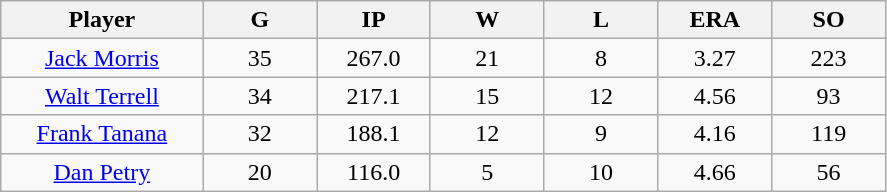<table class="wikitable sortable">
<tr>
<th bgcolor="#DDDDFF" width="16%">Player</th>
<th bgcolor="#DDDDFF" width="9%">G</th>
<th bgcolor="#DDDDFF" width="9%">IP</th>
<th bgcolor="#DDDDFF" width="9%">W</th>
<th bgcolor="#DDDDFF" width="9%">L</th>
<th bgcolor="#DDDDFF" width="9%">ERA</th>
<th bgcolor="#DDDDFF" width="9%">SO</th>
</tr>
<tr align="center">
<td><a href='#'>Jack Morris</a></td>
<td>35</td>
<td>267.0</td>
<td>21</td>
<td>8</td>
<td>3.27</td>
<td>223</td>
</tr>
<tr align="center">
<td><a href='#'>Walt Terrell</a></td>
<td>34</td>
<td>217.1</td>
<td>15</td>
<td>12</td>
<td>4.56</td>
<td>93</td>
</tr>
<tr align="center">
<td><a href='#'>Frank Tanana</a></td>
<td>32</td>
<td>188.1</td>
<td>12</td>
<td>9</td>
<td>4.16</td>
<td>119</td>
</tr>
<tr align="center">
<td><a href='#'>Dan Petry</a></td>
<td>20</td>
<td>116.0</td>
<td>5</td>
<td>10</td>
<td>4.66</td>
<td>56</td>
</tr>
</table>
